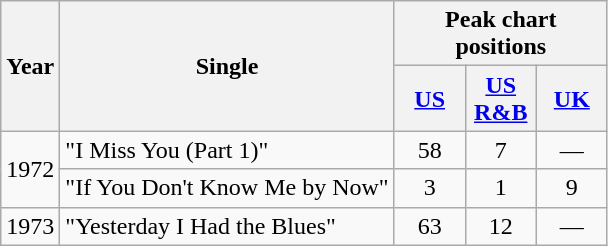<table class="wikitable" style="text-align:center;">
<tr>
<th rowspan="2">Year</th>
<th rowspan="2">Single</th>
<th colspan="3">Peak chart positions</th>
</tr>
<tr>
<th width="40"><a href='#'>US</a><br></th>
<th width="40"><a href='#'>US R&B</a><br></th>
<th width="40"><a href='#'>UK</a><br></th>
</tr>
<tr>
<td rowspan="2">1972</td>
<td align="left">"I Miss You (Part 1)"</td>
<td>58</td>
<td>7</td>
<td>—</td>
</tr>
<tr>
<td align="left">"If You Don't Know Me by Now"</td>
<td>3</td>
<td>1</td>
<td>9</td>
</tr>
<tr>
<td rowspan="1">1973</td>
<td align="left">"Yesterday I Had the Blues"</td>
<td>63</td>
<td>12</td>
<td>—</td>
</tr>
</table>
